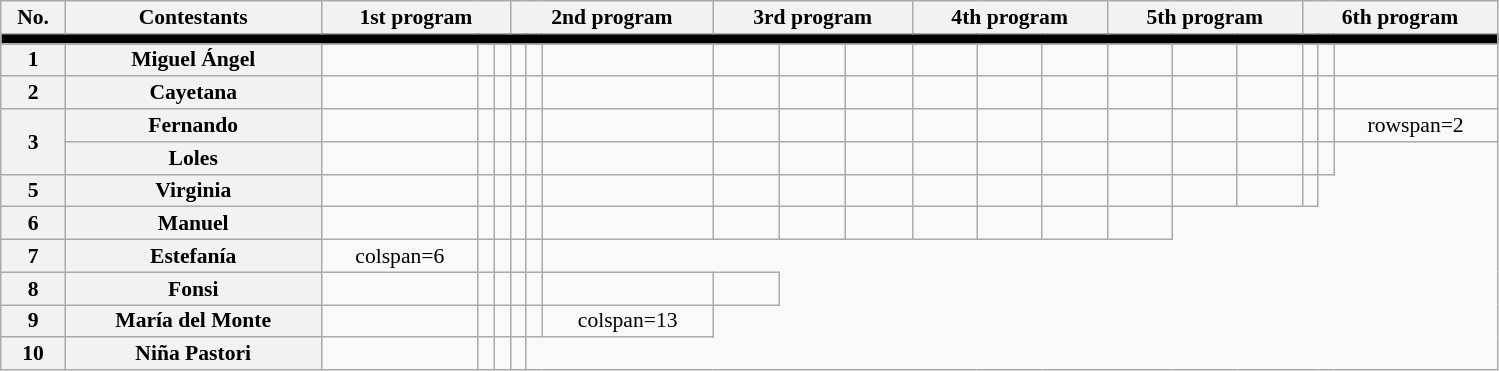<table class="wikitable" style="text-align:center; width:999px; font-size:90%; line-height:15px">
<tr>
<th>No.</th>
<th>Contestants</th>
<th colspan=3>1st program</th>
<th colspan=3>2nd program</th>
<th colspan=3>3rd program</th>
<th colspan=3>4th program</th>
<th colspan=3>5th program</th>
<th colspan=3>6th program</th>
</tr>
<tr>
<td style="background:black" colspan=20></td>
</tr>
<tr>
<th>1</th>
<th>Miguel Ángel</th>
<td></td>
<td></td>
<td></td>
<td></td>
<td></td>
<td></td>
<td></td>
<td></td>
<td></td>
<td></td>
<td></td>
<td></td>
<td></td>
<td></td>
<td></td>
<td></td>
<td></td>
<td></td>
</tr>
<tr>
<th>2</th>
<th>Cayetana</th>
<td></td>
<td></td>
<td></td>
<td></td>
<td></td>
<td></td>
<td></td>
<td></td>
<td></td>
<td></td>
<td></td>
<td></td>
<td></td>
<td></td>
<td></td>
<td></td>
<td></td>
<td></td>
</tr>
<tr>
<th rowspan=2>3</th>
<th>Fernando</th>
<td></td>
<td></td>
<td></td>
<td></td>
<td></td>
<td></td>
<td></td>
<td></td>
<td></td>
<td></td>
<td></td>
<td></td>
<td></td>
<td></td>
<td></td>
<td></td>
<td></td>
<td>rowspan=2 </td>
</tr>
<tr>
<th>Loles</th>
<td></td>
<td></td>
<td></td>
<td></td>
<td></td>
<td></td>
<td></td>
<td></td>
<td></td>
<td></td>
<td></td>
<td></td>
<td></td>
<td></td>
<td></td>
<td></td>
<td></td>
</tr>
<tr>
<th>5</th>
<th>Virginia</th>
<td></td>
<td></td>
<td></td>
<td></td>
<td></td>
<td></td>
<td></td>
<td></td>
<td></td>
<td></td>
<td></td>
<td></td>
<td></td>
<td></td>
<td></td>
<td></td>
</tr>
<tr>
<th>6</th>
<th>Manuel</th>
<td></td>
<td></td>
<td></td>
<td></td>
<td></td>
<td></td>
<td></td>
<td></td>
<td></td>
<td></td>
<td></td>
<td></td>
<td></td>
</tr>
<tr>
<th>7</th>
<th>Estefanía</th>
<td>colspan=6 </td>
<td></td>
<td></td>
<td></td>
<td></td>
</tr>
<tr>
<th>8</th>
<th>Fonsi</th>
<td></td>
<td></td>
<td></td>
<td></td>
<td></td>
<td></td>
<td></td>
</tr>
<tr>
<th>9</th>
<th>María del Monte</th>
<td></td>
<td></td>
<td></td>
<td></td>
<td></td>
<td>colspan=13 </td>
</tr>
<tr>
<th>10</th>
<th>Niña Pastori</th>
<td></td>
<td></td>
<td></td>
<td></td>
</tr>
</table>
